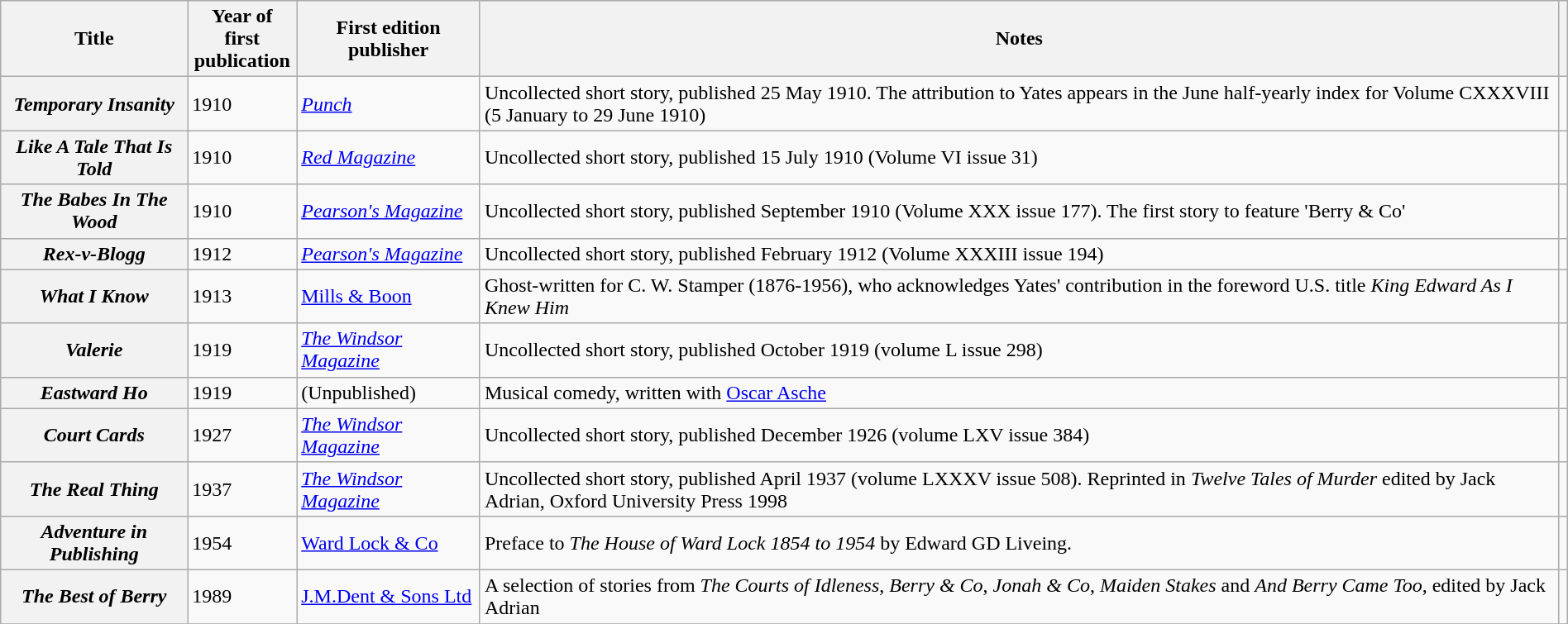<table class="wikitable plainrowheaders sortable" style="margin-right: 0;">
<tr>
<th scope="col">Title</th>
<th scope="col">Year of first<br>publication</th>
<th scope="col">First edition publisher<br></th>
<th scope="col" class="unsortable">Notes</th>
<th scope="col" class="unsortable"></th>
</tr>
<tr>
<th scope="row"><em>Temporary Insanity</em></th>
<td>1910</td>
<td><em><a href='#'>Punch</a></em></td>
<td>Uncollected short story, published 25 May 1910. The attribution to Yates appears in the June half-yearly index for Volume CXXXVIII (5 January to 29 June 1910)</td>
<td></td>
</tr>
<tr>
<th scope="row"><em>Like A Tale That Is Told</em></th>
<td>1910</td>
<td><em><a href='#'>Red Magazine</a></em></td>
<td>Uncollected short story, published 15 July 1910 (Volume VI issue 31)</td>
<td></td>
</tr>
<tr>
<th scope="row"><em>The Babes In The Wood</em></th>
<td>1910</td>
<td><em><a href='#'>Pearson's Magazine</a></em></td>
<td>Uncollected short story, published September 1910 (Volume XXX issue 177). The first story to feature 'Berry & Co'</td>
<td></td>
</tr>
<tr>
<th scope="row"><em>Rex-v-Blogg</em></th>
<td>1912</td>
<td><em><a href='#'>Pearson's Magazine</a></em></td>
<td>Uncollected short story, published February 1912 (Volume XXXIII issue 194)</td>
<td></td>
</tr>
<tr>
<th scope="row"><em>What I Know</em></th>
<td>1913</td>
<td><a href='#'>Mills & Boon</a></td>
<td>Ghost-written for C. W. Stamper (1876-1956), who acknowledges Yates' contribution in the foreword U.S. title <em>King Edward As I Knew Him</em></td>
<td style="text-align: center;"></td>
</tr>
<tr>
<th scope="row"><em>Valerie</em></th>
<td>1919</td>
<td><em><a href='#'>The Windsor Magazine</a></em></td>
<td>Uncollected short story, published October 1919 (volume L issue 298)</td>
<td></td>
</tr>
<tr>
<th scope="row"><em>Eastward Ho</em></th>
<td>1919</td>
<td>(Unpublished)</td>
<td>Musical comedy, written with <a href='#'>Oscar Asche</a></td>
<td style="text-align: center;"></td>
</tr>
<tr>
<th scope="row"><em>Court Cards</em></th>
<td>1927</td>
<td><em><a href='#'>The Windsor Magazine</a></em></td>
<td>Uncollected short story, published December 1926 (volume LXV issue 384)</td>
<td></td>
</tr>
<tr>
<th scope="row"><em>The Real Thing</em></th>
<td>1937</td>
<td><em><a href='#'>The Windsor Magazine</a></em></td>
<td>Uncollected short story, published April 1937 (volume LXXXV issue 508). Reprinted in <em>Twelve Tales of Murder</em> edited by Jack Adrian, Oxford University Press 1998</td>
<td></td>
</tr>
<tr>
<th scope="row"><em>Adventure in Publishing</em></th>
<td>1954</td>
<td><a href='#'>Ward Lock & Co</a></td>
<td>Preface to <em>The House of Ward Lock 1854 to 1954</em> by Edward GD Liveing.</td>
<td style="text-align: center;"></td>
</tr>
<tr>
<th scope="row"><em>The Best of Berry</em></th>
<td>1989</td>
<td><a href='#'>J.M.Dent & Sons Ltd</a></td>
<td>A selection of stories from <em>The Courts of Idleness</em>, <em>Berry & Co</em>, <em>Jonah & Co</em>, <em>Maiden Stakes</em> and <em>And Berry Came Too</em>, edited by Jack Adrian</td>
<td></td>
</tr>
<tr>
</tr>
</table>
